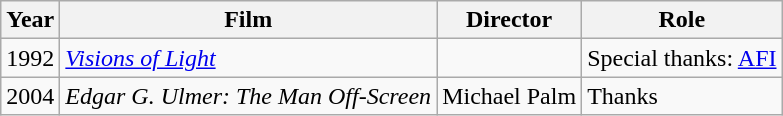<table class="wikitable">
<tr>
<th>Year</th>
<th>Film</th>
<th>Director</th>
<th>Role</th>
</tr>
<tr>
<td>1992</td>
<td><em><a href='#'>Visions of Light</a></em></td>
<td></td>
<td>Special thanks: <a href='#'>AFI</a></td>
</tr>
<tr>
<td>2004</td>
<td><em>Edgar G. Ulmer: The Man Off-Screen</em></td>
<td>Michael Palm</td>
<td>Thanks</td>
</tr>
</table>
